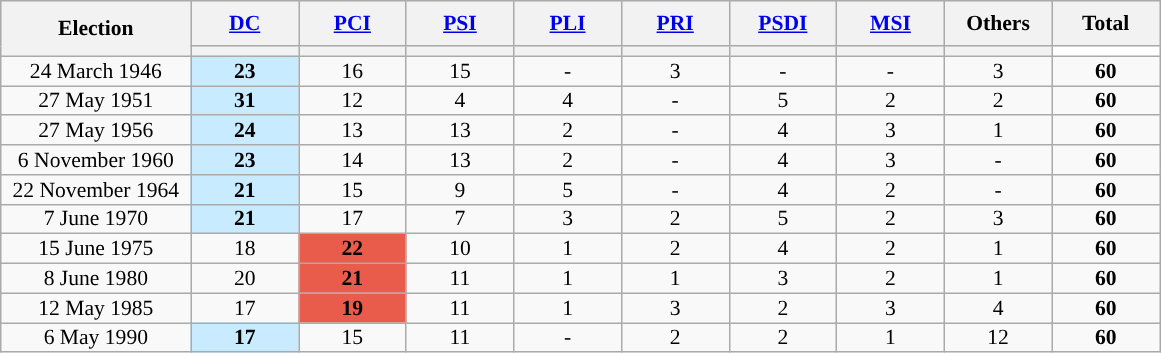<table class="wikitable" style="text-align:center;font-size:90%;line-height:13px">
<tr style="height:30px; background-color:#E9E9E9">
<th style="width:120px;" rowspan="2">Election</th>
<th style="width:65px;"><a href='#'>DC</a></th>
<th style="width:65px;"><a href='#'>PCI</a></th>
<th style="width:65px;"><a href='#'>PSI</a></th>
<th style="width:65px;"><a href='#'>PLI</a></th>
<th style="width:65px;"><a href='#'>PRI</a></th>
<th style="width:65px;"><a href='#'>PSDI</a></th>
<th style="width:65px;"><a href='#'>MSI</a></th>
<th style="width:65px;">Others</th>
<th style="width:65px;">Total</th>
</tr>
<tr>
<th style="background:"></th>
<th style="background:"></th>
<th style="background:"></th>
<th style="background:"></th>
<th style="background:"></th>
<th style="background:"></th>
<th style="background:"></th>
<th style="background:"></th>
<th style="background:white;"></th>
</tr>
<tr>
<td>24 March 1946</td>
<td style="background:#C8EBFF"><strong>23</strong></td>
<td>16</td>
<td>15</td>
<td>-</td>
<td>3</td>
<td>-</td>
<td>-</td>
<td>3</td>
<td><strong>60</strong></td>
</tr>
<tr>
<td>27 May 1951</td>
<td style="background:#C8EBFF"><strong>31</strong></td>
<td>12</td>
<td>4</td>
<td>4</td>
<td>-</td>
<td>5</td>
<td>2</td>
<td>2</td>
<td><strong>60</strong></td>
</tr>
<tr>
<td>27 May 1956</td>
<td style="background:#C8EBFF"><strong>24</strong></td>
<td>13</td>
<td>13</td>
<td>2</td>
<td>-</td>
<td>4</td>
<td>3</td>
<td>1</td>
<td><strong>60</strong></td>
</tr>
<tr>
<td>6 November 1960</td>
<td style="background:#C8EBFF"><strong>23</strong></td>
<td>14</td>
<td>13</td>
<td>2</td>
<td>-</td>
<td>4</td>
<td>3</td>
<td>-</td>
<td><strong>60</strong></td>
</tr>
<tr>
<td>22 November 1964</td>
<td style="background:#C8EBFF"><strong>21</strong></td>
<td>15</td>
<td>9</td>
<td>5</td>
<td>-</td>
<td>4</td>
<td>2</td>
<td>-</td>
<td><strong>60</strong></td>
</tr>
<tr>
<td>7 June 1970</td>
<td style="background:#C8EBFF"><strong>21</strong></td>
<td>17</td>
<td>7</td>
<td>3</td>
<td>2</td>
<td>5</td>
<td>2</td>
<td>3</td>
<td><strong>60</strong></td>
</tr>
<tr>
<td>15 June 1975</td>
<td>18</td>
<td style="background:#E95C4B"><strong>22</strong></td>
<td>10</td>
<td>1</td>
<td>2</td>
<td>4</td>
<td>2</td>
<td>1</td>
<td><strong>60</strong></td>
</tr>
<tr>
<td>8 June 1980</td>
<td>20</td>
<td style="background:#E95C4B"><strong>21</strong></td>
<td>11</td>
<td>1</td>
<td>1</td>
<td>3</td>
<td>2</td>
<td>1</td>
<td><strong>60</strong></td>
</tr>
<tr>
<td>12 May 1985</td>
<td>17</td>
<td style="background:#E95C4B"><strong>19</strong></td>
<td>11</td>
<td>1</td>
<td>3</td>
<td>2</td>
<td>3</td>
<td>4</td>
<td><strong>60</strong></td>
</tr>
<tr>
<td>6 May 1990</td>
<td style="background:#C8EBFF"><strong>17</strong></td>
<td>15</td>
<td>11</td>
<td>-</td>
<td>2</td>
<td>2</td>
<td>1</td>
<td>12</td>
<td><strong>60</strong></td>
</tr>
</table>
